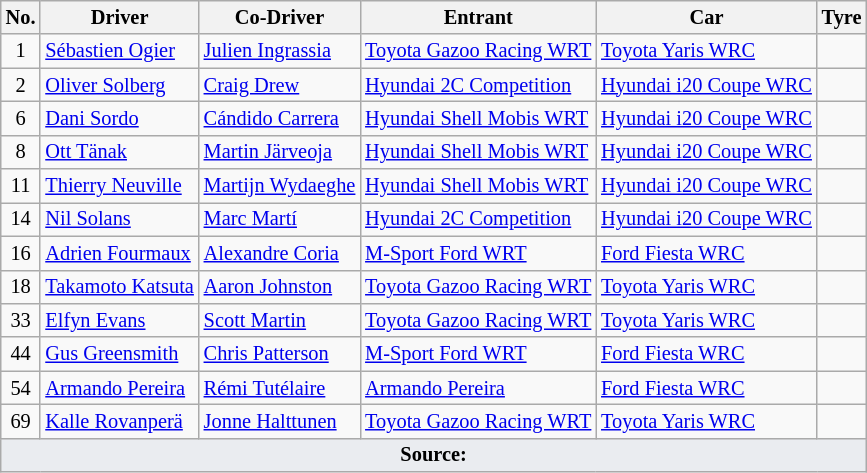<table class="wikitable" style="font-size: 85%;">
<tr>
<th>No.</th>
<th>Driver</th>
<th>Co-Driver</th>
<th>Entrant</th>
<th>Car</th>
<th>Tyre</th>
</tr>
<tr>
<td align="center">1</td>
<td> <a href='#'>Sébastien Ogier</a></td>
<td> <a href='#'>Julien Ingrassia</a></td>
<td> <a href='#'>Toyota Gazoo Racing WRT</a></td>
<td><a href='#'>Toyota Yaris WRC</a></td>
<td align="center"></td>
</tr>
<tr>
<td align="center">2</td>
<td> <a href='#'>Oliver Solberg</a></td>
<td> <a href='#'>Craig Drew</a></td>
<td> <a href='#'>Hyundai 2C Competition</a></td>
<td><a href='#'>Hyundai i20 Coupe WRC</a></td>
<td align="center"></td>
</tr>
<tr>
<td align="center">6</td>
<td> <a href='#'>Dani Sordo</a></td>
<td> <a href='#'>Cándido Carrera</a></td>
<td> <a href='#'>Hyundai Shell Mobis WRT</a></td>
<td><a href='#'>Hyundai i20 Coupe WRC</a></td>
<td align="center"></td>
</tr>
<tr>
<td align="center">8</td>
<td> <a href='#'>Ott Tänak</a></td>
<td> <a href='#'>Martin Järveoja</a></td>
<td> <a href='#'>Hyundai Shell Mobis WRT</a></td>
<td><a href='#'>Hyundai i20 Coupe WRC</a></td>
<td align="center"></td>
</tr>
<tr>
<td align="center">11</td>
<td> <a href='#'>Thierry Neuville</a></td>
<td> <a href='#'>Martijn Wydaeghe</a></td>
<td> <a href='#'>Hyundai Shell Mobis WRT</a></td>
<td><a href='#'>Hyundai i20 Coupe WRC</a></td>
<td align="center"></td>
</tr>
<tr>
<td align="center">14</td>
<td> <a href='#'>Nil Solans</a></td>
<td> <a href='#'>Marc Martí</a></td>
<td> <a href='#'>Hyundai 2C Competition</a></td>
<td><a href='#'>Hyundai i20 Coupe WRC</a></td>
<td align="center"></td>
</tr>
<tr>
<td align="center">16</td>
<td> <a href='#'>Adrien Fourmaux</a></td>
<td> <a href='#'>Alexandre Coria</a></td>
<td> <a href='#'>M-Sport Ford WRT</a></td>
<td><a href='#'>Ford Fiesta WRC</a></td>
<td align="center"></td>
</tr>
<tr>
<td align="center">18</td>
<td> <a href='#'>Takamoto Katsuta</a></td>
<td> <a href='#'>Aaron Johnston</a></td>
<td> <a href='#'>Toyota Gazoo Racing WRT</a></td>
<td><a href='#'>Toyota Yaris WRC</a></td>
<td align="center"></td>
</tr>
<tr>
<td align="center">33</td>
<td> <a href='#'>Elfyn Evans</a></td>
<td> <a href='#'>Scott Martin</a></td>
<td> <a href='#'>Toyota Gazoo Racing WRT</a></td>
<td><a href='#'>Toyota Yaris WRC</a></td>
<td align="center"></td>
</tr>
<tr>
<td align="center">44</td>
<td> <a href='#'>Gus Greensmith</a></td>
<td> <a href='#'>Chris Patterson</a></td>
<td> <a href='#'>M-Sport Ford WRT</a></td>
<td><a href='#'>Ford Fiesta WRC</a></td>
<td align="center"></td>
</tr>
<tr>
<td align="center">54</td>
<td> <a href='#'>Armando Pereira</a></td>
<td> <a href='#'>Rémi Tutélaire</a></td>
<td> <a href='#'>Armando Pereira</a></td>
<td><a href='#'>Ford Fiesta WRC</a></td>
<td align="center"></td>
</tr>
<tr>
<td align="center">69</td>
<td> <a href='#'>Kalle Rovanperä</a></td>
<td> <a href='#'>Jonne Halttunen</a></td>
<td> <a href='#'>Toyota Gazoo Racing WRT</a></td>
<td><a href='#'>Toyota Yaris WRC</a></td>
<td align="center"></td>
</tr>
<tr>
<td colspan="6" style="background-color:#EAECF0;text-align:center"><strong>Source:</strong></td>
</tr>
</table>
